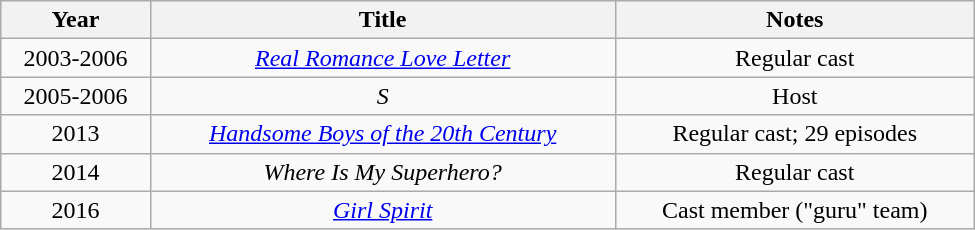<table class="wikitable" style="width: 650px; text-align:center">
<tr>
<th>Year</th>
<th>Title</th>
<th>Notes</th>
</tr>
<tr>
<td>2003-2006</td>
<td><em><a href='#'>Real Romance Love Letter</a></em></td>
<td>Regular cast</td>
</tr>
<tr>
<td>2005-2006</td>
<td><em>S</em></td>
<td>Host</td>
</tr>
<tr>
<td>2013</td>
<td><em><a href='#'>Handsome Boys of the 20th Century</a></em></td>
<td>Regular cast; 29 episodes</td>
</tr>
<tr>
<td>2014</td>
<td><em>Where Is My Superhero?</em></td>
<td>Regular cast</td>
</tr>
<tr>
<td>2016</td>
<td><em><a href='#'>Girl Spirit</a></em></td>
<td>Cast member ("guru" team)</td>
</tr>
</table>
